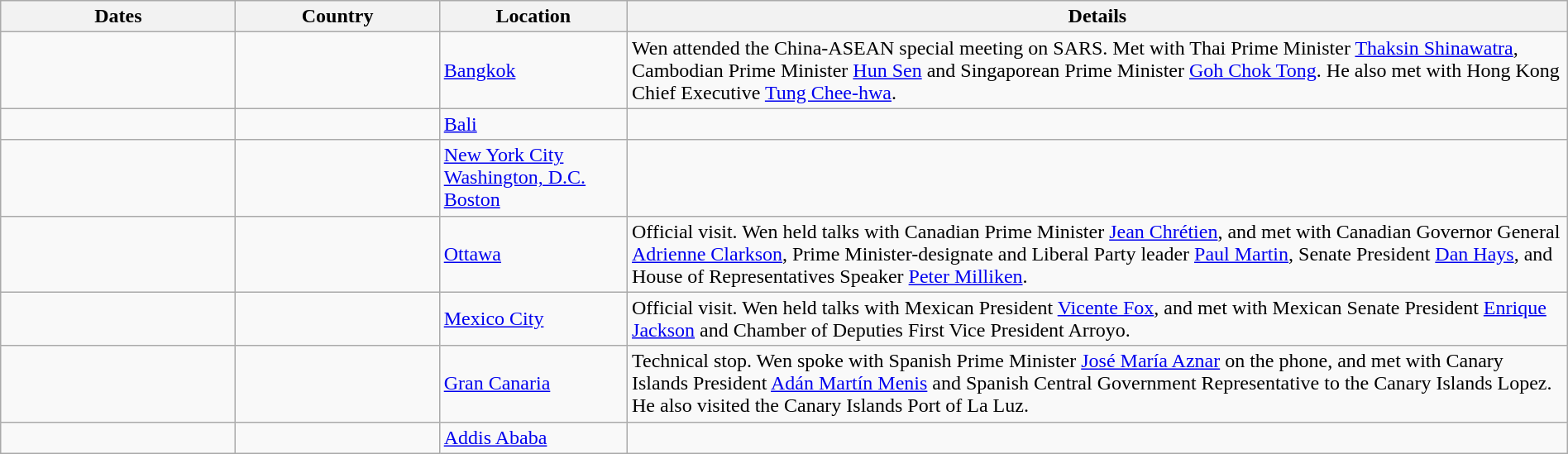<table class="wikitable sortable mw-collapsible" border="1" style="margin: 1em auto 1em auto">
<tr>
<th style="width: 15%;">Dates</th>
<th style="width: 13%;">Country</th>
<th style="width: 12%;">Location</th>
<th style="width: 60%;">Details</th>
</tr>
<tr>
<td></td>
<td></td>
<td><a href='#'>Bangkok</a></td>
<td>Wen attended the China-ASEAN special meeting on SARS. Met with Thai Prime Minister <a href='#'>Thaksin Shinawatra</a>, Cambodian Prime Minister <a href='#'>Hun Sen</a> and Singaporean Prime Minister <a href='#'>Goh Chok Tong</a>. He also met with Hong Kong Chief Executive <a href='#'>Tung Chee-hwa</a>.</td>
</tr>
<tr>
<td></td>
<td></td>
<td><a href='#'>Bali</a></td>
<td></td>
</tr>
<tr>
<td></td>
<td></td>
<td><a href='#'>New York City</a><br><a href='#'>Washington, D.C.</a><br><a href='#'>Boston</a></td>
<td></td>
</tr>
<tr>
<td></td>
<td></td>
<td><a href='#'>Ottawa</a></td>
<td>Official visit. Wen held talks with Canadian Prime Minister <a href='#'>Jean Chrétien</a>, and met with Canadian Governor General <a href='#'>Adrienne Clarkson</a>, Prime Minister-designate and Liberal Party leader <a href='#'>Paul Martin</a>, Senate President <a href='#'>Dan Hays</a>, and House of Representatives Speaker <a href='#'>Peter Milliken</a>.</td>
</tr>
<tr>
<td></td>
<td></td>
<td><a href='#'>Mexico City</a></td>
<td>Official visit. Wen held talks with Mexican President <a href='#'>Vicente Fox</a>, and met with Mexican Senate President <a href='#'>Enrique Jackson</a> and Chamber of Deputies First Vice President Arroyo.</td>
</tr>
<tr>
<td></td>
<td></td>
<td><a href='#'>Gran Canaria</a></td>
<td>Technical stop. Wen spoke with Spanish Prime Minister <a href='#'>José María Aznar</a> on the phone, and met with Canary Islands President <a href='#'>Adán Martín Menis</a> and Spanish Central Government Representative to the Canary Islands Lopez. He also visited the Canary Islands Port of La Luz.</td>
</tr>
<tr>
<td></td>
<td></td>
<td><a href='#'>Addis Ababa</a></td>
<td></td>
</tr>
</table>
